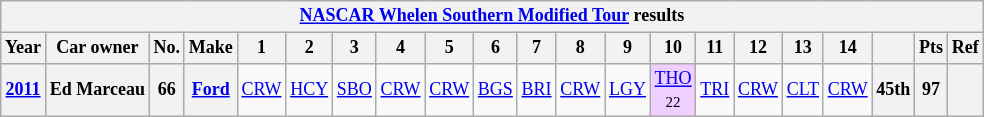<table class="wikitable" style="text-align:center; font-size:75%">
<tr>
<th colspan=23><a href='#'>NASCAR Whelen Southern Modified Tour</a> results</th>
</tr>
<tr>
<th>Year</th>
<th>Car owner</th>
<th>No.</th>
<th>Make</th>
<th>1</th>
<th>2</th>
<th>3</th>
<th>4</th>
<th>5</th>
<th>6</th>
<th>7</th>
<th>8</th>
<th>9</th>
<th>10</th>
<th>11</th>
<th>12</th>
<th>13</th>
<th>14</th>
<th></th>
<th>Pts</th>
<th>Ref</th>
</tr>
<tr>
<th><a href='#'>2011</a></th>
<th>Ed Marceau</th>
<th>66</th>
<th><a href='#'>Ford</a></th>
<td><a href='#'>CRW</a></td>
<td><a href='#'>HCY</a></td>
<td><a href='#'>SBO</a></td>
<td><a href='#'>CRW</a></td>
<td><a href='#'>CRW</a></td>
<td><a href='#'>BGS</a></td>
<td><a href='#'>BRI</a></td>
<td><a href='#'>CRW</a></td>
<td><a href='#'>LGY</a></td>
<td style="background:#EFCFFF;"><a href='#'>THO</a><br><small>22</small></td>
<td><a href='#'>TRI</a></td>
<td><a href='#'>CRW</a></td>
<td><a href='#'>CLT</a></td>
<td><a href='#'>CRW</a></td>
<th>45th</th>
<th>97</th>
<th></th>
</tr>
</table>
